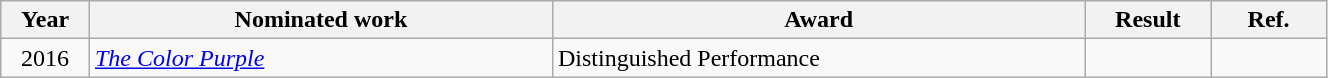<table class="wikitable" style="width:70%;">
<tr>
<th style="width:3%;">Year</th>
<th style="width:20%;">Nominated work</th>
<th style="width:23%;">Award</th>
<th style="width:5%;">Result</th>
<th style="width:5%;">Ref.</th>
</tr>
<tr>
<td align="center">2016</td>
<td><em><a href='#'>The Color Purple</a></em></td>
<td>Distinguished Performance</td>
<td></td>
<td align="center"></td>
</tr>
</table>
